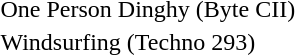<table>
<tr>
<td>One Person Dinghy (Byte CII)<br></td>
<td></td>
<td></td>
<td></td>
</tr>
<tr>
<td>Windsurfing (Techno 293)<br></td>
<td></td>
<td></td>
<td></td>
</tr>
<tr>
</tr>
</table>
